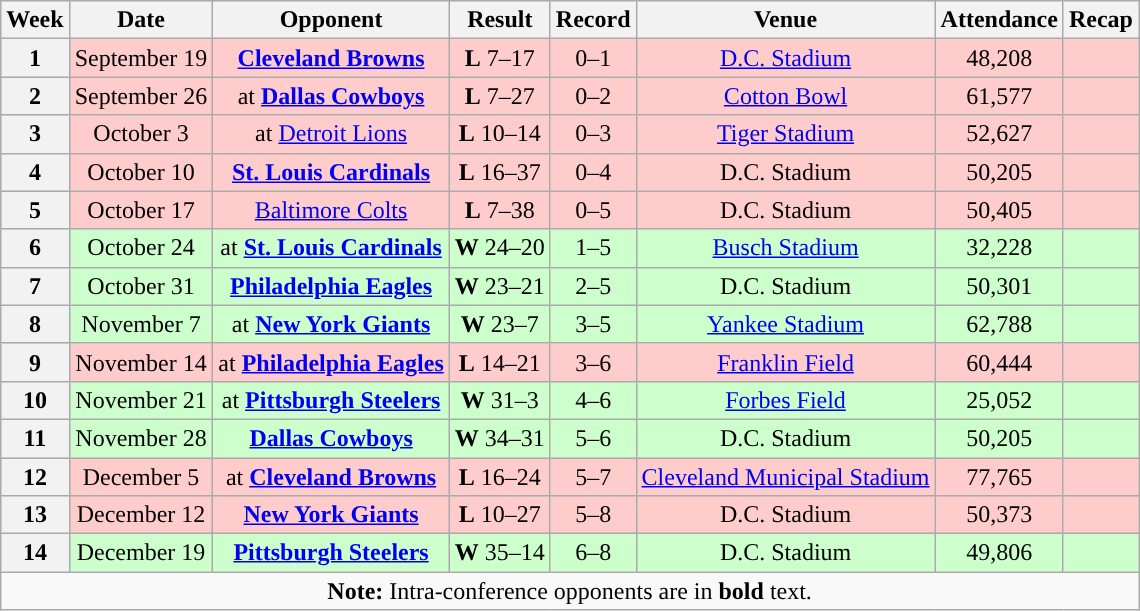<table class="wikitable" style="text-align:center">
<tr>
<th>Week</th>
<th>Date</th>
<th>Opponent</th>
<th>Result</th>
<th>Record</th>
<th>Venue</th>
<th>Attendance</th>
<th>Recap</th>
</tr>
<tr style="background:#fcc">
<th>1</th>
<td>September 19</td>
<td><strong><a href='#'>Cleveland Browns</a></strong></td>
<td><strong>L</strong> 7–17</td>
<td>0–1</td>
<td><a href='#'>D.C. Stadium</a></td>
<td>48,208</td>
<td></td>
</tr>
<tr style="background:#fcc">
<th>2</th>
<td>September 26</td>
<td>at <strong><a href='#'>Dallas Cowboys</a></strong></td>
<td><strong>L</strong> 7–27</td>
<td>0–2</td>
<td><a href='#'>Cotton Bowl</a></td>
<td>61,577</td>
<td></td>
</tr>
<tr style="background:#fcc">
<th>3</th>
<td>October 3</td>
<td>at <a href='#'>Detroit Lions</a></td>
<td><strong>L</strong> 10–14</td>
<td>0–3</td>
<td><a href='#'>Tiger Stadium</a></td>
<td>52,627</td>
<td></td>
</tr>
<tr style="background:#fcc">
<th>4</th>
<td>October 10</td>
<td><strong><a href='#'>St. Louis Cardinals</a></strong></td>
<td><strong>L</strong> 16–37</td>
<td>0–4</td>
<td>D.C. Stadium</td>
<td>50,205</td>
<td></td>
</tr>
<tr style="background:#fcc">
<th>5</th>
<td>October 17</td>
<td><a href='#'>Baltimore Colts</a></td>
<td><strong>L</strong> 7–38</td>
<td>0–5</td>
<td>D.C. Stadium</td>
<td>50,405</td>
<td></td>
</tr>
<tr style="background:#cfc">
<th>6</th>
<td>October 24</td>
<td>at <strong><a href='#'>St. Louis Cardinals</a></strong></td>
<td><strong>W</strong> 24–20</td>
<td>1–5</td>
<td><a href='#'>Busch Stadium</a></td>
<td>32,228</td>
<td></td>
</tr>
<tr style="background:#cfc">
<th>7</th>
<td>October 31</td>
<td><strong><a href='#'>Philadelphia Eagles</a></strong></td>
<td><strong>W</strong> 23–21</td>
<td>2–5</td>
<td>D.C. Stadium</td>
<td>50,301</td>
<td></td>
</tr>
<tr style="background:#cfc">
<th>8</th>
<td>November 7</td>
<td>at <strong><a href='#'>New York Giants</a></strong></td>
<td><strong>W</strong> 23–7</td>
<td>3–5</td>
<td><a href='#'>Yankee Stadium</a></td>
<td>62,788</td>
<td></td>
</tr>
<tr style="background:#fcc">
<th>9</th>
<td>November 14</td>
<td>at <strong><a href='#'>Philadelphia Eagles</a></strong></td>
<td><strong>L</strong> 14–21</td>
<td>3–6</td>
<td><a href='#'>Franklin Field</a></td>
<td>60,444</td>
<td></td>
</tr>
<tr style="background:#cfc">
<th>10</th>
<td>November 21</td>
<td>at <strong><a href='#'>Pittsburgh Steelers</a></strong></td>
<td><strong>W</strong> 31–3</td>
<td>4–6</td>
<td><a href='#'>Forbes Field</a></td>
<td>25,052</td>
<td></td>
</tr>
<tr style="background:#cfc">
<th>11</th>
<td>November 28</td>
<td><strong><a href='#'>Dallas Cowboys</a></strong></td>
<td><strong>W</strong> 34–31</td>
<td>5–6</td>
<td>D.C. Stadium</td>
<td>50,205</td>
<td></td>
</tr>
<tr style="background:#fcc">
<th>12</th>
<td>December 5</td>
<td>at <strong><a href='#'>Cleveland Browns</a></strong></td>
<td><strong>L</strong> 16–24</td>
<td>5–7</td>
<td><a href='#'>Cleveland Municipal Stadium</a></td>
<td>77,765</td>
<td></td>
</tr>
<tr style="background:#fcc">
<th>13</th>
<td>December 12</td>
<td><strong><a href='#'>New York Giants</a></strong></td>
<td><strong>L</strong> 10–27</td>
<td>5–8</td>
<td>D.C. Stadium</td>
<td>50,373</td>
<td></td>
</tr>
<tr style="background:#cfc">
<th>14</th>
<td>December 19</td>
<td><strong><a href='#'>Pittsburgh Steelers</a></strong></td>
<td><strong>W</strong> 35–14</td>
<td>6–8</td>
<td>D.C. Stadium</td>
<td>49,806</td>
<td></td>
</tr>
<tr>
<td colspan="8"><strong>Note:</strong> Intra-conference opponents are in <strong>bold</strong> text.</td>
</tr>
</table>
